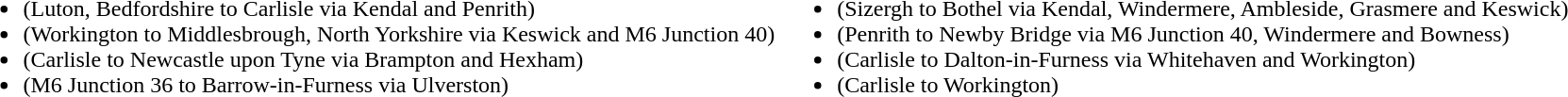<table>
<tr>
<td><br><ul><li> (Luton, Bedfordshire to Carlisle via Kendal and Penrith)</li><li> (Workington to Middlesbrough, North Yorkshire via Keswick and M6 Junction 40)</li><li> (Carlisle to Newcastle upon Tyne via Brampton and Hexham)</li><li> (M6 Junction 36 to Barrow-in-Furness via Ulverston)</li></ul></td>
<td><br><ul><li> (Sizergh to Bothel via Kendal, Windermere, Ambleside, Grasmere and Keswick)</li><li> (Penrith to Newby Bridge via M6 Junction 40, Windermere and Bowness)</li><li> (Carlisle to Dalton-in-Furness via Whitehaven and Workington)</li><li> (Carlisle to Workington)</li></ul></td>
</tr>
</table>
